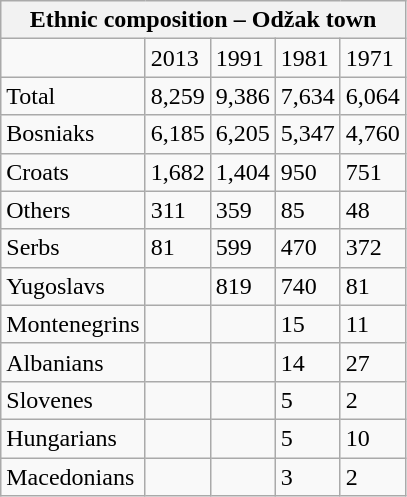<table class="wikitable">
<tr>
<th colspan="8">Ethnic composition – Odžak town</th>
</tr>
<tr>
<td></td>
<td>2013</td>
<td>1991</td>
<td>1981</td>
<td>1971</td>
</tr>
<tr>
<td>Total</td>
<td>8,259</td>
<td>9,386</td>
<td>7,634</td>
<td>6,064</td>
</tr>
<tr>
<td>Bosniaks</td>
<td>6,185</td>
<td>6,205</td>
<td>5,347</td>
<td>4,760</td>
</tr>
<tr>
<td>Croats</td>
<td>1,682</td>
<td>1,404</td>
<td>950</td>
<td>751</td>
</tr>
<tr>
<td>Others</td>
<td>311</td>
<td>359</td>
<td>85</td>
<td>48</td>
</tr>
<tr>
<td>Serbs</td>
<td>81</td>
<td>599</td>
<td>470</td>
<td>372</td>
</tr>
<tr>
<td>Yugoslavs</td>
<td></td>
<td>819</td>
<td>740</td>
<td>81</td>
</tr>
<tr>
<td>Montenegrins</td>
<td></td>
<td></td>
<td>15</td>
<td>11</td>
</tr>
<tr>
<td>Albanians</td>
<td></td>
<td></td>
<td>14</td>
<td>27</td>
</tr>
<tr>
<td>Slovenes</td>
<td></td>
<td></td>
<td>5</td>
<td>2</td>
</tr>
<tr>
<td>Hungarians</td>
<td></td>
<td></td>
<td>5</td>
<td>10</td>
</tr>
<tr>
<td>Macedonians</td>
<td></td>
<td></td>
<td>3</td>
<td>2</td>
</tr>
</table>
